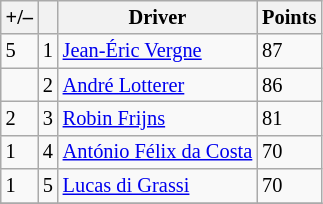<table class="wikitable" style="font-size: 85%">
<tr>
<th scope="col">+/–</th>
<th scope="col"></th>
<th scope="col">Driver</th>
<th scope="col">Points</th>
</tr>
<tr>
<td align="left"> 5</td>
<td align="center">1</td>
<td> <a href='#'>Jean-Éric Vergne</a></td>
<td align="left">87</td>
</tr>
<tr>
<td align="left"></td>
<td align="center">2</td>
<td> <a href='#'>André Lotterer</a></td>
<td align="left">86</td>
</tr>
<tr>
<td align="left"> 2</td>
<td align="center">3</td>
<td> <a href='#'>Robin Frijns</a></td>
<td align="left">81</td>
</tr>
<tr>
<td align="left"> 1</td>
<td align="center">4</td>
<td> <a href='#'>António Félix da Costa</a></td>
<td align="left">70</td>
</tr>
<tr>
<td align="left"> 1</td>
<td align="center">5</td>
<td> <a href='#'>Lucas di Grassi</a></td>
<td align="left">70</td>
</tr>
<tr>
</tr>
</table>
